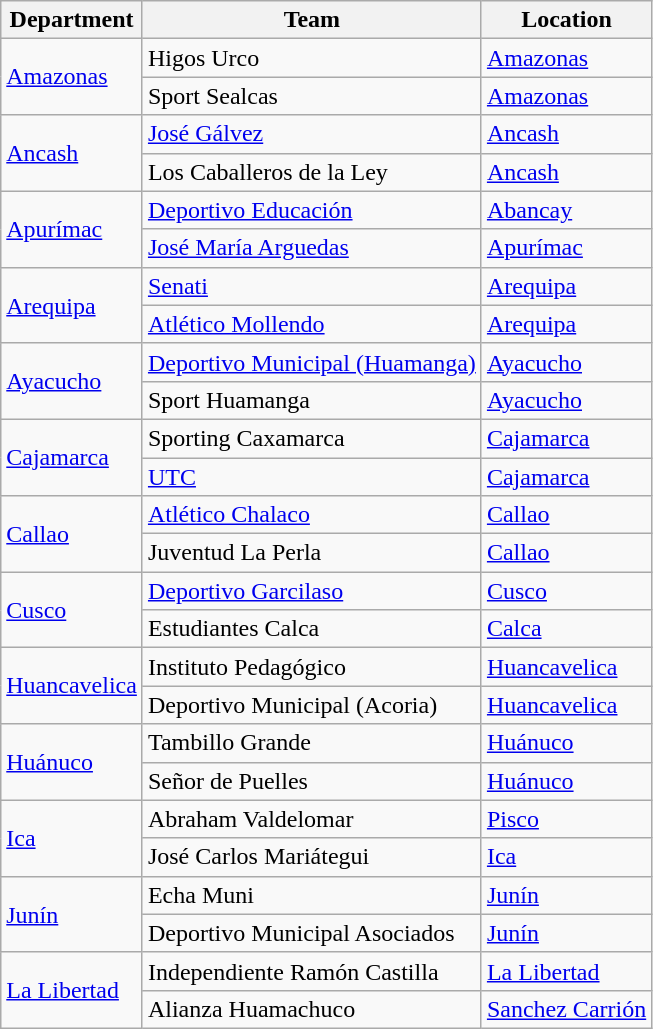<table class="wikitable">
<tr>
<th>Department</th>
<th>Team</th>
<th>Location</th>
</tr>
<tr>
<td rowspan="2"><a href='#'>Amazonas</a></td>
<td>Higos Urco</td>
<td><a href='#'>Amazonas</a></td>
</tr>
<tr>
<td>Sport Sealcas</td>
<td><a href='#'>Amazonas</a></td>
</tr>
<tr>
<td rowspan="2"><a href='#'>Ancash</a></td>
<td><a href='#'>José Gálvez</a></td>
<td><a href='#'>Ancash</a></td>
</tr>
<tr>
<td>Los Caballeros de la Ley</td>
<td><a href='#'>Ancash</a></td>
</tr>
<tr>
<td rowspan="2"><a href='#'>Apurímac</a></td>
<td><a href='#'>Deportivo Educación</a></td>
<td><a href='#'>Abancay</a></td>
</tr>
<tr>
<td><a href='#'>José María Arguedas</a></td>
<td><a href='#'>Apurímac</a></td>
</tr>
<tr>
<td rowspan="2"><a href='#'>Arequipa</a></td>
<td><a href='#'>Senati</a></td>
<td><a href='#'>Arequipa</a></td>
</tr>
<tr>
<td><a href='#'>Atlético Mollendo</a></td>
<td><a href='#'>Arequipa</a></td>
</tr>
<tr>
<td rowspan="2"><a href='#'>Ayacucho</a></td>
<td><a href='#'>Deportivo Municipal (Huamanga)</a></td>
<td><a href='#'>Ayacucho</a></td>
</tr>
<tr>
<td>Sport Huamanga</td>
<td><a href='#'>Ayacucho</a></td>
</tr>
<tr>
<td rowspan="2"><a href='#'>Cajamarca</a></td>
<td>Sporting Caxamarca</td>
<td><a href='#'>Cajamarca</a></td>
</tr>
<tr>
<td><a href='#'>UTC</a></td>
<td><a href='#'>Cajamarca</a></td>
</tr>
<tr>
<td rowspan="2"><a href='#'>Callao</a></td>
<td><a href='#'>Atlético Chalaco</a></td>
<td><a href='#'>Callao</a></td>
</tr>
<tr>
<td>Juventud La Perla</td>
<td><a href='#'>Callao</a></td>
</tr>
<tr>
<td rowspan="2"><a href='#'>Cusco</a></td>
<td><a href='#'>Deportivo Garcilaso</a></td>
<td><a href='#'>Cusco</a></td>
</tr>
<tr>
<td>Estudiantes Calca</td>
<td><a href='#'>Calca</a></td>
</tr>
<tr>
<td rowspan="2"><a href='#'>Huancavelica</a></td>
<td>Instituto Pedagógico</td>
<td><a href='#'>Huancavelica</a></td>
</tr>
<tr>
<td>Deportivo Municipal (Acoria)</td>
<td><a href='#'>Huancavelica</a></td>
</tr>
<tr>
<td rowspan="2"><a href='#'>Huánuco</a></td>
<td>Tambillo Grande</td>
<td><a href='#'>Huánuco</a></td>
</tr>
<tr>
<td>Señor de Puelles</td>
<td><a href='#'>Huánuco</a></td>
</tr>
<tr>
<td rowspan="2"><a href='#'>Ica</a></td>
<td>Abraham Valdelomar</td>
<td><a href='#'>Pisco</a></td>
</tr>
<tr>
<td>José Carlos Mariátegui</td>
<td><a href='#'>Ica</a></td>
</tr>
<tr>
<td rowspan="2"><a href='#'>Junín</a></td>
<td>Echa Muni</td>
<td><a href='#'>Junín</a></td>
</tr>
<tr>
<td>Deportivo Municipal Asociados</td>
<td><a href='#'>Junín</a></td>
</tr>
<tr>
<td rowspan="2"><a href='#'>La Libertad</a></td>
<td>Independiente Ramón Castilla</td>
<td><a href='#'>La Libertad</a></td>
</tr>
<tr>
<td>Alianza Huamachuco</td>
<td><a href='#'>Sanchez Carrión</a></td>
</tr>
</table>
